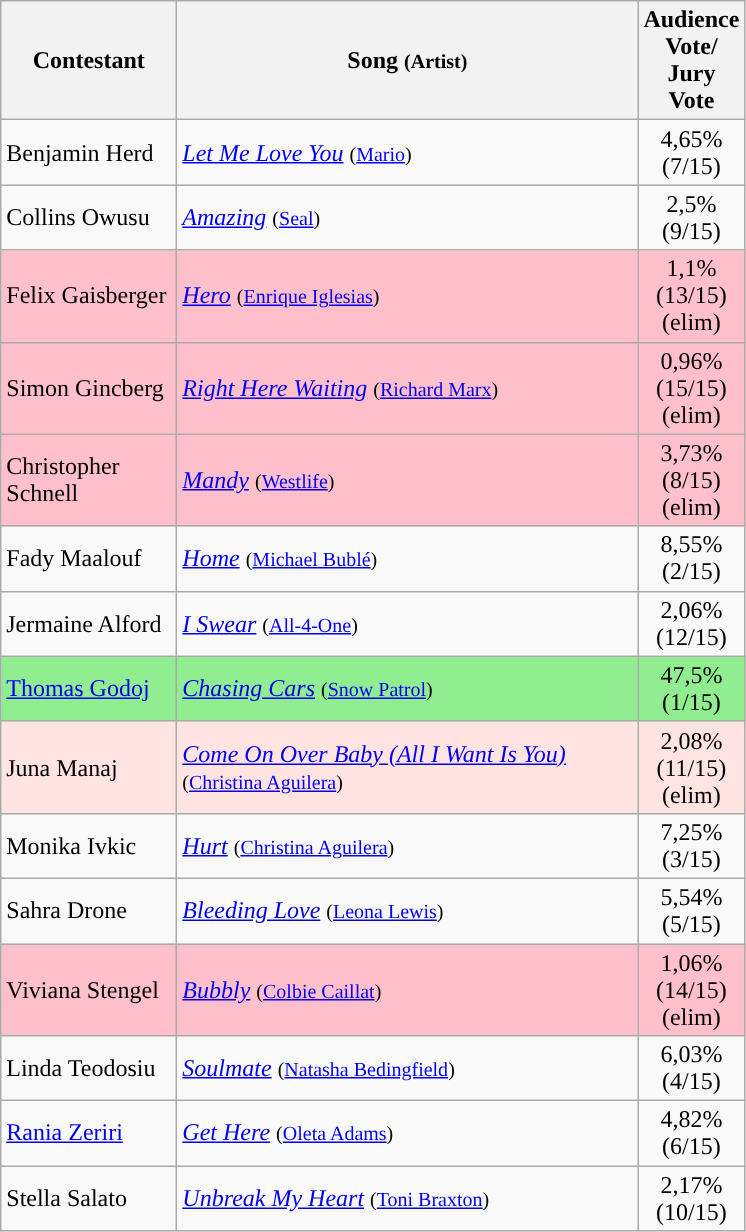<table class="wikitable">
<tr>
<th width="110">Contestant</th>
<th width="300">Song <small>(Artist)</small></th>
<th width="28">Audience Vote/<br>Jury Vote</th>
</tr>
<tr>
<td align="left">Benjamin Herd</td>
<td align="left"><em><a href='#'>Let Me Love You</a></em> <small>(<a href='#'>Mario</a>)</small></td>
<td align="center">4,65% (7/15)</td>
</tr>
<tr>
<td align="left">Collins Owusu</td>
<td align="left"><em><a href='#'>Amazing</a></em> <small>(<a href='#'>Seal</a>)</small></td>
<td align="center">2,5% (9/15)</td>
</tr>
<tr bgcolor="pink">
<td align="left">Felix Gaisberger</td>
<td align="left"><em><a href='#'>Hero</a></em> <small>(<a href='#'>Enrique Iglesias</a>)</small></td>
<td align="center">1,1% (13/15) (elim)</td>
</tr>
<tr bgcolor="pink">
<td align="left">Simon Gincberg</td>
<td align="left"><em><a href='#'>Right Here Waiting</a></em> <small>(<a href='#'>Richard Marx</a>)</small></td>
<td align="center">0,96% (15/15) (elim)</td>
</tr>
<tr bgcolor="pink">
<td align="left">Christopher Schnell</td>
<td align="left"><em><a href='#'>Mandy</a></em> <small>(<a href='#'>Westlife</a>)</small></td>
<td align="center">3,73% (8/15) (elim)</td>
</tr>
<tr>
<td align="left">Fady Maalouf</td>
<td align="left"><em><a href='#'>Home</a></em> <small>(<a href='#'>Michael Bublé</a>)</small></td>
<td align="center">8,55% (2/15)</td>
</tr>
<tr>
<td align="left">Jermaine Alford</td>
<td align="left"><em><a href='#'>I Swear</a></em> <small>(<a href='#'>All-4-One</a>)</small></td>
<td align="center">2,06% (12/15)</td>
</tr>
<tr style="background:lightgreen;">
<td align="left"><a href='#'>Thomas Godoj</a></td>
<td align="left"><em><a href='#'>Chasing Cars</a></em> <small>(<a href='#'>Snow Patrol</a>)</small></td>
<td align="center">47,5% (1/15)</td>
</tr>
<tr bgcolor="#FFE4E1">
<td align="left">Juna Manaj</td>
<td align="left"><em><a href='#'>Come On Over Baby (All I Want Is You)</a></em> <small>(<a href='#'>Christina Aguilera</a>)</small></td>
<td align="center">2,08% (11/15) (elim)</td>
</tr>
<tr>
<td align="left">Monika Ivkic</td>
<td align="left"><em><a href='#'>Hurt</a></em> <small>(<a href='#'>Christina Aguilera</a>)</small></td>
<td align="center">7,25% (3/15)</td>
</tr>
<tr>
<td align="left">Sahra Drone</td>
<td align="left"><em><a href='#'>Bleeding Love</a></em> <small>(<a href='#'>Leona Lewis</a>)</small></td>
<td align="center">5,54% (5/15)</td>
</tr>
<tr bgcolor="pink">
<td align="left">Viviana Stengel</td>
<td align="left"><em><a href='#'>Bubbly</a></em> <small>(<a href='#'>Colbie Caillat</a>)</small></td>
<td align="center">1,06% (14/15) (elim)</td>
</tr>
<tr>
<td align="left">Linda Teodosiu</td>
<td align="left"><em><a href='#'>Soulmate</a></em> <small>(<a href='#'>Natasha Bedingfield</a>)</small></td>
<td align="center">6,03% (4/15)</td>
</tr>
<tr>
<td align="left"><a href='#'>Rania Zeriri</a></td>
<td align="left"><em><a href='#'>Get Here</a></em> <small>(<a href='#'>Oleta Adams</a>)</small></td>
<td align="center">4,82% (6/15)</td>
</tr>
<tr>
<td align="left">Stella Salato</td>
<td align="left"><em><a href='#'>Unbreak My Heart</a></em> <small>(<a href='#'>Toni Braxton</a>)</small></td>
<td align="center">2,17% (10/15)</td>
</tr>
</table>
